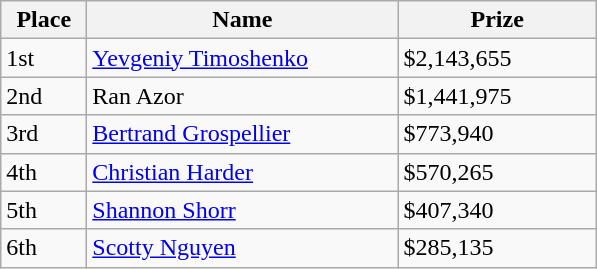<table class="wikitable">
<tr>
<th width="50">Place</th>
<th width="200">Name</th>
<th width="125">Prize</th>
</tr>
<tr>
<td>1st</td>
<td><a href='#'>Yevgeniy Timoshenko</a></td>
<td>$2,143,655</td>
</tr>
<tr>
<td>2nd</td>
<td>Ran Azor</td>
<td>$1,441,975</td>
</tr>
<tr>
<td>3rd</td>
<td><a href='#'>Bertrand Grospellier</a></td>
<td>$773,940</td>
</tr>
<tr>
<td>4th</td>
<td><a href='#'>Christian Harder</a></td>
<td>$570,265</td>
</tr>
<tr>
<td>5th</td>
<td><a href='#'>Shannon Shorr</a></td>
<td>$407,340</td>
</tr>
<tr>
<td>6th</td>
<td><a href='#'>Scotty Nguyen</a></td>
<td>$285,135</td>
</tr>
</table>
